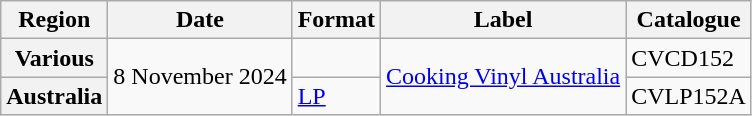<table class="wikitable plainrowheaders">
<tr>
<th scope="col">Region</th>
<th scope="col">Date</th>
<th scope="col">Format</th>
<th scope="col">Label</th>
<th scope="col">Catalogue</th>
</tr>
<tr>
<th scope="row">Various</th>
<td rowspan="3">8 November 2024</td>
<td></td>
<td rowspan="2"><a href='#'>Cooking Vinyl Australia</a></td>
<td>CVCD152</td>
</tr>
<tr>
<th scope="row">Australia</th>
<td><a href='#'>LP</a></td>
<td>CVLP152A</td>
</tr>
</table>
